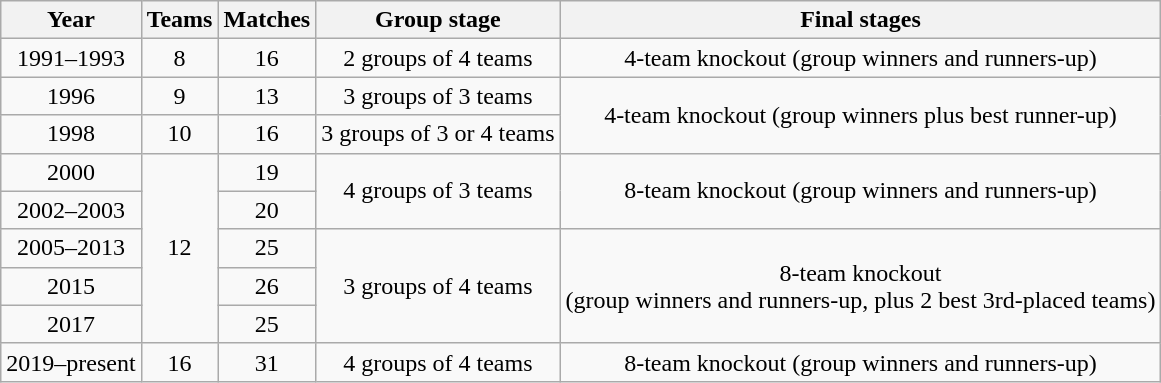<table class="wikitable" style="text-align:center">
<tr>
<th>Year</th>
<th>Teams</th>
<th>Matches</th>
<th>Group stage</th>
<th>Final stages</th>
</tr>
<tr>
<td>1991–1993</td>
<td>8</td>
<td>16</td>
<td>2 groups of 4 teams</td>
<td>4-team knockout (group winners and runners-up)</td>
</tr>
<tr>
<td>1996</td>
<td>9</td>
<td>13</td>
<td>3 groups of 3 teams</td>
<td rowspan="2">4-team knockout (group winners plus best runner-up)</td>
</tr>
<tr>
<td>1998</td>
<td>10</td>
<td>16</td>
<td>3 groups of 3 or 4 teams</td>
</tr>
<tr>
<td>2000</td>
<td rowspan="5">12</td>
<td>19</td>
<td rowspan="2">4 groups of 3 teams</td>
<td rowspan="2">8-team knockout (group winners and runners-up)</td>
</tr>
<tr>
<td>2002–2003</td>
<td>20</td>
</tr>
<tr>
<td>2005–2013</td>
<td>25</td>
<td rowspan="3">3 groups of 4 teams</td>
<td rowspan="3">8-team knockout<br>(group winners and runners-up, plus 2 best 3rd-placed teams)</td>
</tr>
<tr>
<td>2015</td>
<td>26</td>
</tr>
<tr>
<td>2017</td>
<td>25</td>
</tr>
<tr>
<td>2019–present</td>
<td rowspan="1">16</td>
<td>31</td>
<td>4 groups of 4 teams</td>
<td>8-team knockout (group winners and runners-up)</td>
</tr>
</table>
